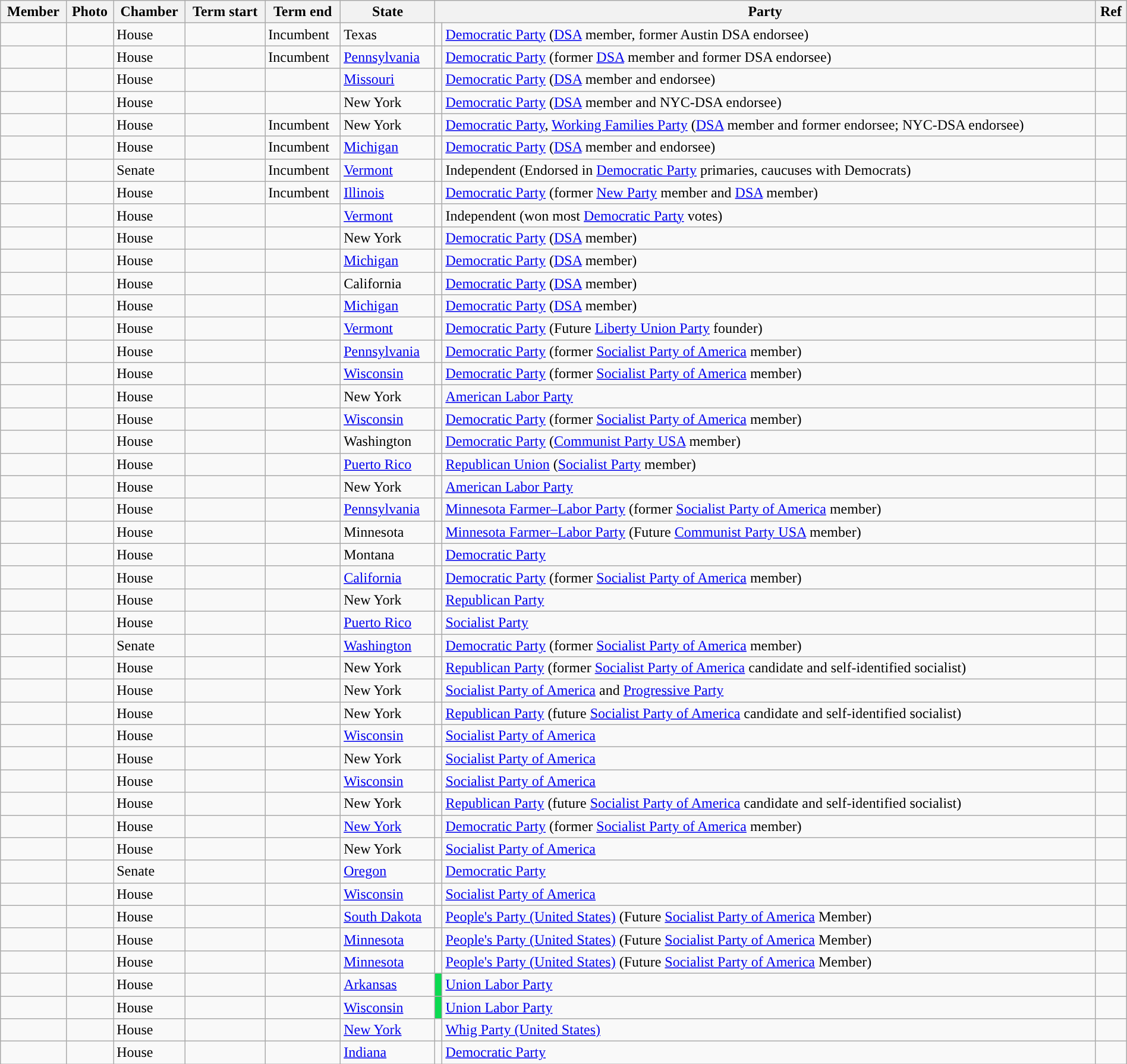<table class="wikitable sortable" width=100%>
<tr>
<th>Member</th>
<th class=unsortable cellspacing=0px>Photo</th>
<th>Chamber</th>
<th>Term start</th>
<th>Term end</th>
<th>State</th>
<th scope="col" colspan=2>Party</th>
<th>Ref</th>
</tr>
<tr>
<td></td>
<td></td>
<td>House</td>
<td></td>
<td>Incumbent</td>
<td>Texas</td>
<td style="background-color:"></td>
<td><a href='#'>Democratic Party</a> (<a href='#'>DSA</a> member, former Austin DSA endorsee)</td>
<td></td>
</tr>
<tr>
<td></td>
<td></td>
<td>House</td>
<td></td>
<td>Incumbent</td>
<td><a href='#'>Pennsylvania</a></td>
<td style="background-color:"></td>
<td><a href='#'>Democratic Party</a> (former <a href='#'>DSA</a> member and former DSA endorsee)</td>
<td></td>
</tr>
<tr>
<td></td>
<td></td>
<td>House</td>
<td></td>
<td></td>
<td><a href='#'>Missouri</a></td>
<td style="background-color:"></td>
<td><a href='#'>Democratic Party</a> (<a href='#'>DSA</a> member and endorsee)</td>
<td></td>
</tr>
<tr>
<td></td>
<td></td>
<td>House</td>
<td></td>
<td></td>
<td>New York</td>
<td style="background-color:"></td>
<td><a href='#'>Democratic Party</a> (<a href='#'>DSA</a> member and NYC-DSA endorsee)</td>
<td></td>
</tr>
<tr>
<td></td>
<td></td>
<td>House</td>
<td></td>
<td>Incumbent</td>
<td>New York</td>
<td style="background-color:"></td>
<td><a href='#'>Democratic Party</a>, <a href='#'>Working Families Party</a> (<a href='#'>DSA</a> member and former endorsee; NYC-DSA endorsee)</td>
<td></td>
</tr>
<tr>
<td></td>
<td></td>
<td>House</td>
<td></td>
<td>Incumbent</td>
<td><a href='#'>Michigan</a></td>
<td style="background-color:"></td>
<td><a href='#'>Democratic Party</a> (<a href='#'>DSA</a> member and endorsee)</td>
<td></td>
</tr>
<tr>
<td></td>
<td></td>
<td>Senate</td>
<td></td>
<td>Incumbent</td>
<td><a href='#'>Vermont</a></td>
<td style="background-color:"></td>
<td>Independent (Endorsed in <a href='#'>Democratic Party</a> primaries, caucuses with Democrats)</td>
<td></td>
</tr>
<tr>
<td></td>
<td></td>
<td>House</td>
<td></td>
<td>Incumbent</td>
<td><a href='#'>Illinois</a></td>
<td style="background-color:"></td>
<td><a href='#'>Democratic Party</a> (former <a href='#'>New Party</a> member and <a href='#'>DSA</a> member)</td>
<td></td>
</tr>
<tr>
<td></td>
<td></td>
<td>House</td>
<td></td>
<td></td>
<td><a href='#'>Vermont</a></td>
<td style="background-color:"></td>
<td>Independent (won most <a href='#'>Democratic Party</a> votes)</td>
<td></td>
</tr>
<tr>
<td></td>
<td></td>
<td>House</td>
<td></td>
<td></td>
<td>New York</td>
<td style="background-color:"></td>
<td><a href='#'>Democratic Party</a> (<a href='#'>DSA</a> member)</td>
<td></td>
</tr>
<tr>
<td></td>
<td></td>
<td>House</td>
<td></td>
<td></td>
<td><a href='#'>Michigan</a></td>
<td style="background-color:"></td>
<td><a href='#'>Democratic Party</a> (<a href='#'>DSA</a> member)</td>
<td></td>
</tr>
<tr>
<td></td>
<td></td>
<td>House</td>
<td></td>
<td></td>
<td>California</td>
<td style="background-color:"></td>
<td><a href='#'>Democratic Party</a> (<a href='#'>DSA</a> member)</td>
<td></td>
</tr>
<tr>
<td></td>
<td></td>
<td>House</td>
<td></td>
<td></td>
<td><a href='#'>Michigan</a></td>
<td style="background-color:"></td>
<td><a href='#'>Democratic Party</a> (<a href='#'>DSA</a> member)</td>
<td></td>
</tr>
<tr>
<td></td>
<td></td>
<td>House</td>
<td></td>
<td></td>
<td><a href='#'>Vermont</a></td>
<td style="background-color:"></td>
<td><a href='#'>Democratic Party</a> (Future <a href='#'>Liberty Union Party</a> founder)</td>
<td></td>
</tr>
<tr>
<td></td>
<td></td>
<td>House</td>
<td></td>
<td></td>
<td><a href='#'>Pennsylvania</a></td>
<td style="background-color:"></td>
<td><a href='#'>Democratic Party</a> (former <a href='#'>Socialist Party of America</a> member)</td>
<td></td>
</tr>
<tr>
<td></td>
<td></td>
<td>House</td>
<td></td>
<td></td>
<td><a href='#'>Wisconsin</a></td>
<td style="background-color:"></td>
<td><a href='#'>Democratic Party</a> (former <a href='#'>Socialist Party of America</a> member)</td>
<td></td>
</tr>
<tr>
<td></td>
<td></td>
<td>House</td>
<td></td>
<td></td>
<td>New York</td>
<td style="background-color:"></td>
<td><a href='#'>American Labor Party</a></td>
<td></td>
</tr>
<tr>
<td></td>
<td></td>
<td>House</td>
<td></td>
<td></td>
<td><a href='#'>Wisconsin</a></td>
<td style="background-color:"></td>
<td><a href='#'>Democratic Party</a> (former <a href='#'>Socialist Party of America</a> member)</td>
<td></td>
</tr>
<tr>
<td></td>
<td></td>
<td>House</td>
<td></td>
<td></td>
<td>Washington</td>
<td style="background-color:"></td>
<td><a href='#'>Democratic Party</a> (<a href='#'>Communist Party USA</a> member)</td>
<td></td>
</tr>
<tr>
<td></td>
<td></td>
<td>House</td>
<td></td>
<td></td>
<td><a href='#'>Puerto Rico</a></td>
<td></td>
<td><a href='#'>Republican Union</a> (<a href='#'>Socialist Party</a> member)</td>
<td></td>
</tr>
<tr>
<td></td>
<td></td>
<td>House</td>
<td></td>
<td></td>
<td>New York</td>
<td style="background-color:"></td>
<td><a href='#'>American Labor Party</a></td>
<td></td>
</tr>
<tr>
<td></td>
<td></td>
<td>House</td>
<td></td>
<td></td>
<td><a href='#'>Pennsylvania</a></td>
<td style="background-color:"></td>
<td><a href='#'>Minnesota Farmer–Labor Party</a> (former <a href='#'>Socialist Party of America</a> member)</td>
<td></td>
</tr>
<tr>
<td></td>
<td></td>
<td>House</td>
<td></td>
<td></td>
<td>Minnesota</td>
<td style="background-color:"></td>
<td><a href='#'>Minnesota Farmer–Labor Party</a> (Future <a href='#'>Communist Party USA</a> member)</td>
<td></td>
</tr>
<tr>
<td></td>
<td></td>
<td>House</td>
<td></td>
<td></td>
<td>Montana</td>
<td style="background-color:"></td>
<td><a href='#'>Democratic Party</a></td>
<td></td>
</tr>
<tr>
<td></td>
<td></td>
<td>House</td>
<td></td>
<td></td>
<td><a href='#'>California</a></td>
<td style="background-color:"></td>
<td><a href='#'>Democratic Party</a> (former <a href='#'>Socialist Party of America</a> member)</td>
<td></td>
</tr>
<tr>
<td></td>
<td></td>
<td>House</td>
<td></td>
<td></td>
<td>New York</td>
<td style="background-color:"></td>
<td><a href='#'>Republican Party</a></td>
<td></td>
</tr>
<tr>
<td></td>
<td></td>
<td>House</td>
<td></td>
<td></td>
<td><a href='#'>Puerto Rico</a></td>
<td></td>
<td><a href='#'>Socialist Party</a></td>
<td></td>
</tr>
<tr>
<td></td>
<td></td>
<td>Senate</td>
<td></td>
<td></td>
<td><a href='#'>Washington</a></td>
<td style="background-color:"></td>
<td><a href='#'>Democratic Party</a> (former <a href='#'>Socialist Party of America</a> member)</td>
<td></td>
</tr>
<tr>
<td></td>
<td></td>
<td>House</td>
<td></td>
<td></td>
<td>New York</td>
<td style="background-color:"></td>
<td><a href='#'>Republican Party</a> (former <a href='#'>Socialist Party of America</a> candidate and self-identified socialist)</td>
<td></td>
</tr>
<tr>
<td></td>
<td></td>
<td>House</td>
<td></td>
<td></td>
<td>New York</td>
<td style="background-color:"></td>
<td><a href='#'>Socialist Party of America</a> and <a href='#'>Progressive Party</a></td>
<td></td>
</tr>
<tr>
<td></td>
<td></td>
<td>House</td>
<td></td>
<td></td>
<td>New York</td>
<td style="background-color:"></td>
<td><a href='#'>Republican Party</a> (future <a href='#'>Socialist Party of America</a> candidate and self-identified socialist)</td>
<td></td>
</tr>
<tr>
<td></td>
<td></td>
<td>House</td>
<td></td>
<td></td>
<td><a href='#'>Wisconsin</a></td>
<td style="background-color:"></td>
<td><a href='#'>Socialist Party of America</a></td>
<td></td>
</tr>
<tr>
<td></td>
<td></td>
<td>House</td>
<td></td>
<td></td>
<td>New York</td>
<td style="background-color:"></td>
<td><a href='#'>Socialist Party of America</a></td>
<td></td>
</tr>
<tr>
<td></td>
<td></td>
<td>House</td>
<td></td>
<td></td>
<td><a href='#'>Wisconsin</a></td>
<td style="background-color:"></td>
<td><a href='#'>Socialist Party of America</a></td>
<td></td>
</tr>
<tr>
<td></td>
<td></td>
<td>House</td>
<td></td>
<td></td>
<td>New York</td>
<td style="background-color:"></td>
<td><a href='#'>Republican Party</a> (future <a href='#'>Socialist Party of America</a> candidate and self-identified socialist)</td>
<td></td>
</tr>
<tr>
<td></td>
<td></td>
<td>House</td>
<td></td>
<td></td>
<td><a href='#'>New York</a></td>
<td style="background-color:"></td>
<td><a href='#'>Democratic Party</a> (former <a href='#'>Socialist Party of America</a> member)</td>
<td></td>
</tr>
<tr>
<td></td>
<td></td>
<td>House</td>
<td></td>
<td></td>
<td>New York</td>
<td style="background-color:"></td>
<td><a href='#'>Socialist Party of America</a></td>
<td></td>
</tr>
<tr>
<td></td>
<td></td>
<td>Senate</td>
<td></td>
<td></td>
<td><a href='#'>Oregon</a></td>
<td style="background-color:"></td>
<td><a href='#'>Democratic Party</a></td>
<td></td>
</tr>
<tr>
<td></td>
<td></td>
<td>House</td>
<td></td>
<td></td>
<td><a href='#'>Wisconsin</a></td>
<td style="background-color:"></td>
<td><a href='#'>Socialist Party of America</a></td>
<td></td>
</tr>
<tr>
<td></td>
<td></td>
<td>House</td>
<td></td>
<td></td>
<td><a href='#'>South Dakota</a></td>
<td style="background-color:"></td>
<td><a href='#'>People's Party (United States)</a> (Future <a href='#'>Socialist Party of America</a> Member)</td>
<td></td>
</tr>
<tr>
<td></td>
<td></td>
<td>House</td>
<td></td>
<td></td>
<td><a href='#'>Minnesota</a></td>
<td style="background-color:"></td>
<td><a href='#'>People's Party (United States)</a> (Future <a href='#'>Socialist Party of America</a> Member)</td>
<td></td>
</tr>
<tr>
<td></td>
<td></td>
<td>House</td>
<td></td>
<td></td>
<td><a href='#'>Minnesota</a></td>
<td style="background-color:"></td>
<td><a href='#'>People's Party (United States)</a> (Future <a href='#'>Socialist Party of America</a> Member)</td>
<td></td>
</tr>
<tr>
<td></td>
<td></td>
<td>House</td>
<td></td>
<td></td>
<td><a href='#'>Arkansas</a></td>
<td style="background-color:#0BDA51"></td>
<td><a href='#'>Union Labor Party</a></td>
<td></td>
</tr>
<tr>
<td></td>
<td></td>
<td>House</td>
<td></td>
<td></td>
<td><a href='#'>Wisconsin</a></td>
<td style="background-color:#0BDA51"></td>
<td><a href='#'>Union Labor Party</a></td>
<td></td>
</tr>
<tr>
<td></td>
<td></td>
<td>House</td>
<td></td>
<td></td>
<td><a href='#'>New York</a></td>
<td></td>
<td><a href='#'>Whig Party (United States)</a></td>
<td></td>
</tr>
<tr>
<td></td>
<td></td>
<td>House</td>
<td></td>
<td></td>
<td><a href='#'>Indiana</a></td>
<td style="background-color:"></td>
<td><a href='#'>Democratic Party</a></td>
<td></td>
</tr>
</table>
